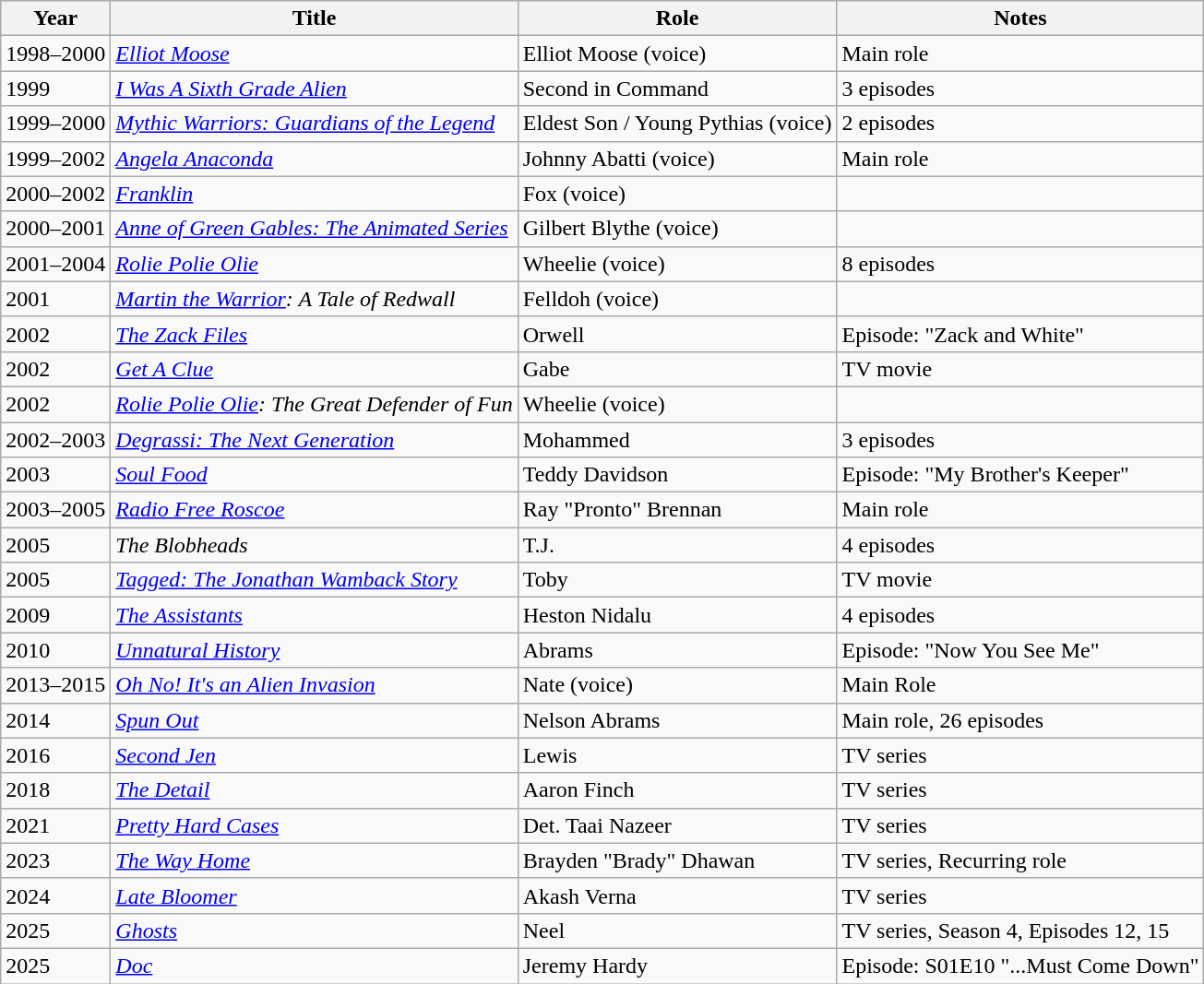<table class="wikitable sortable">
<tr>
<th>Year</th>
<th>Title</th>
<th>Role</th>
<th class="unsortable">Notes</th>
</tr>
<tr>
<td>1998–2000</td>
<td><em><a href='#'>Elliot Moose</a></em></td>
<td>Elliot Moose (voice)</td>
<td>Main role</td>
</tr>
<tr>
<td>1999</td>
<td><em><a href='#'>I Was A Sixth Grade Alien</a></em></td>
<td>Second in Command</td>
<td>3 episodes</td>
</tr>
<tr>
<td>1999–2000</td>
<td><em><a href='#'>Mythic Warriors: Guardians of the Legend</a></em></td>
<td>Eldest Son / Young Pythias (voice)</td>
<td>2 episodes</td>
</tr>
<tr>
<td>1999–2002</td>
<td><em><a href='#'>Angela Anaconda</a></em></td>
<td>Johnny Abatti (voice)</td>
<td>Main role</td>
</tr>
<tr>
<td>2000–2002</td>
<td><em><a href='#'>Franklin</a></em></td>
<td>Fox (voice)</td>
<td></td>
</tr>
<tr>
<td>2000–2001</td>
<td><em><a href='#'>Anne of Green Gables: The Animated Series</a></em></td>
<td>Gilbert Blythe (voice)</td>
<td></td>
</tr>
<tr>
<td>2001–2004</td>
<td><em><a href='#'>Rolie Polie Olie</a></em></td>
<td>Wheelie (voice)</td>
<td>8 episodes</td>
</tr>
<tr>
<td>2001</td>
<td><em><a href='#'>Martin the Warrior</a>: A Tale of Redwall</em></td>
<td>Felldoh (voice)</td>
<td></td>
</tr>
<tr>
<td>2002</td>
<td data-sort-value="Zack Files, The"><em><a href='#'>The Zack Files</a></em></td>
<td>Orwell</td>
<td>Episode: "Zack and White"</td>
</tr>
<tr>
<td>2002</td>
<td><em><a href='#'>Get A Clue</a></em></td>
<td>Gabe</td>
<td>TV movie</td>
</tr>
<tr>
<td>2002</td>
<td><em><a href='#'>Rolie Polie Olie</a>: The Great Defender of Fun</em></td>
<td>Wheelie (voice)</td>
<td></td>
</tr>
<tr>
<td>2002–2003</td>
<td><em><a href='#'>Degrassi: The Next Generation</a></em></td>
<td>Mohammed</td>
<td>3 episodes</td>
</tr>
<tr>
<td>2003</td>
<td><em><a href='#'>Soul Food</a></em></td>
<td>Teddy Davidson</td>
<td>Episode: "My Brother's Keeper"</td>
</tr>
<tr>
<td>2003–2005</td>
<td><em><a href='#'>Radio Free Roscoe</a></em></td>
<td>Ray "Pronto" Brennan</td>
<td>Main role</td>
</tr>
<tr>
<td>2005</td>
<td data-sort-value="Blobheads, The"><em>The Blobheads</em></td>
<td>T.J.</td>
<td>4 episodes</td>
</tr>
<tr>
<td>2005</td>
<td><em><a href='#'>Tagged: The Jonathan Wamback Story</a></em></td>
<td>Toby</td>
<td>TV movie</td>
</tr>
<tr>
<td>2009</td>
<td data-sort-value="Assistants, The"><em><a href='#'>The Assistants</a></em></td>
<td>Heston Nidalu</td>
<td>4 episodes</td>
</tr>
<tr>
<td>2010</td>
<td><em><a href='#'>Unnatural History</a></em></td>
<td>Abrams</td>
<td>Episode: "Now You See Me"</td>
</tr>
<tr>
<td>2013–2015</td>
<td><em><a href='#'>Oh No! It's an Alien Invasion</a></em></td>
<td>Nate (voice)</td>
<td>Main Role</td>
</tr>
<tr>
<td>2014</td>
<td><em><a href='#'>Spun Out</a></em></td>
<td>Nelson Abrams</td>
<td>Main role, 26 episodes</td>
</tr>
<tr>
<td>2016</td>
<td><em><a href='#'>Second Jen</a></em></td>
<td>Lewis</td>
<td>TV series</td>
</tr>
<tr>
<td>2018</td>
<td data-sort-value="Detail, The"><em><a href='#'>The Detail</a></em></td>
<td>Aaron Finch</td>
<td>TV series</td>
</tr>
<tr>
<td>2021</td>
<td><em><a href='#'>Pretty Hard Cases</a></em></td>
<td>Det. Taai Nazeer</td>
<td>TV series</td>
</tr>
<tr>
<td>2023</td>
<td data-sort-value="Way Home, The"><em><a href='#'>The Way Home</a></em></td>
<td>Brayden "Brady" Dhawan</td>
<td>TV series, Recurring role</td>
</tr>
<tr>
<td>2024</td>
<td><em><a href='#'>Late Bloomer</a></em></td>
<td>Akash Verna</td>
<td>TV series</td>
</tr>
<tr>
<td>2025</td>
<td><em><a href='#'>Ghosts</a></em></td>
<td>Neel</td>
<td>TV series, Season 4, Episodes 12, 15</td>
</tr>
<tr>
<td>2025</td>
<td><em><a href='#'>Doc</a></em></td>
<td>Jeremy Hardy</td>
<td>Episode: S01E10 "...Must Come Down"</td>
</tr>
</table>
